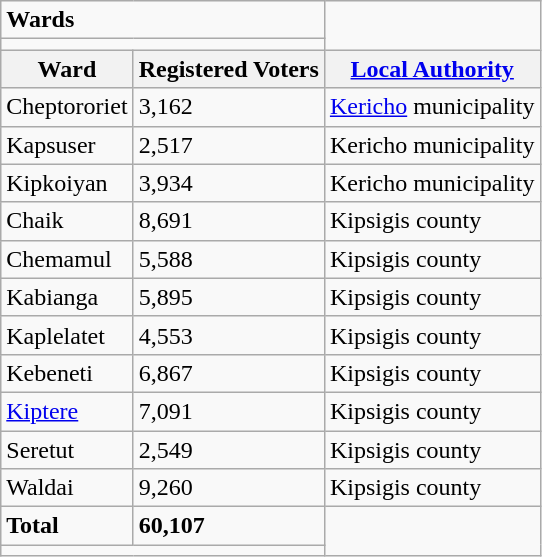<table class="wikitable">
<tr>
<td colspan="2"><strong>Wards</strong></td>
</tr>
<tr>
<td colspan="2"></td>
</tr>
<tr>
<th>Ward</th>
<th>Registered Voters</th>
<th><a href='#'>Local Authority</a></th>
</tr>
<tr>
<td>Cheptororiet</td>
<td>3,162</td>
<td><a href='#'>Kericho</a> municipality</td>
</tr>
<tr>
<td>Kapsuser</td>
<td>2,517</td>
<td>Kericho municipality</td>
</tr>
<tr>
<td>Kipkoiyan</td>
<td>3,934</td>
<td>Kericho municipality</td>
</tr>
<tr>
<td>Chaik</td>
<td>8,691</td>
<td>Kipsigis county</td>
</tr>
<tr>
<td>Chemamul</td>
<td>5,588</td>
<td>Kipsigis county</td>
</tr>
<tr>
<td>Kabianga</td>
<td>5,895</td>
<td>Kipsigis county</td>
</tr>
<tr>
<td>Kaplelatet</td>
<td>4,553</td>
<td>Kipsigis county</td>
</tr>
<tr>
<td>Kebeneti</td>
<td>6,867</td>
<td>Kipsigis county</td>
</tr>
<tr>
<td><a href='#'>Kiptere</a></td>
<td>7,091</td>
<td>Kipsigis county</td>
</tr>
<tr>
<td>Seretut</td>
<td>2,549</td>
<td>Kipsigis county</td>
</tr>
<tr>
<td>Waldai</td>
<td>9,260</td>
<td>Kipsigis county</td>
</tr>
<tr>
<td><strong>Total</strong></td>
<td><strong>60,107</strong></td>
</tr>
<tr>
<td colspan="2"></td>
</tr>
</table>
